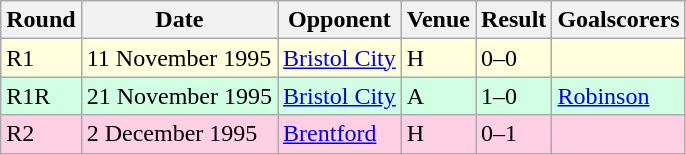<table class="wikitable">
<tr>
<th>Round</th>
<th>Date</th>
<th>Opponent</th>
<th>Venue</th>
<th>Result</th>
<th>Goalscorers</th>
</tr>
<tr style="background-color: #ffffdd;">
<td>R1</td>
<td>11 November 1995</td>
<td><a href='#'>Bristol City</a></td>
<td>H</td>
<td>0–0</td>
<td></td>
</tr>
<tr style="background-color: #d0ffe3;">
<td>R1R</td>
<td>21 November 1995</td>
<td><a href='#'>Bristol City</a></td>
<td>A</td>
<td>1–0</td>
<td><a href='#'>Robinson</a></td>
</tr>
<tr style="background-color: #ffd0e3;">
<td>R2</td>
<td>2 December 1995</td>
<td><a href='#'>Brentford</a></td>
<td>H</td>
<td>0–1</td>
<td></td>
</tr>
</table>
